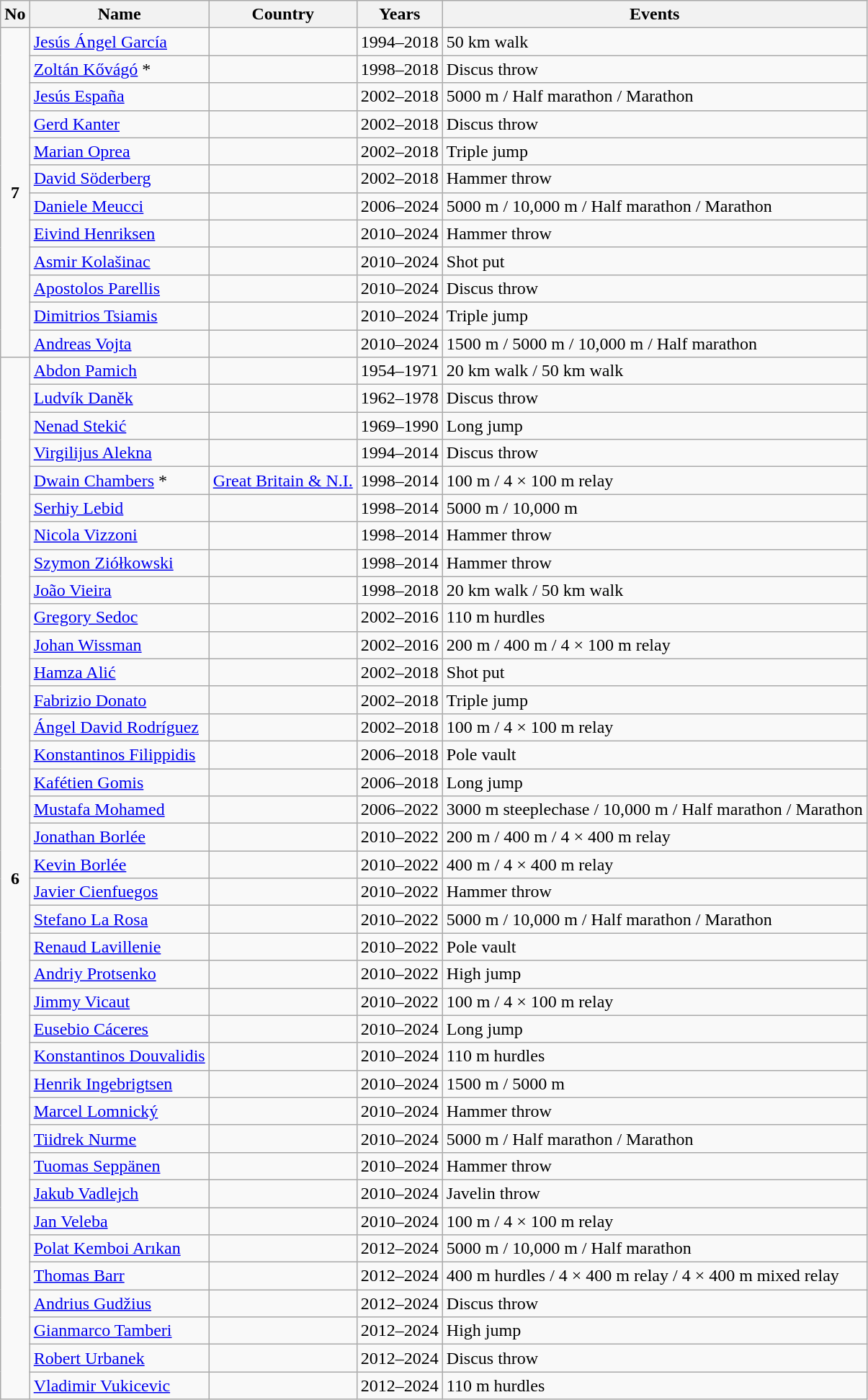<table class="wikitable sortable">
<tr>
<th>No</th>
<th>Name</th>
<th>Country</th>
<th>Years</th>
<th>Events</th>
</tr>
<tr>
<td rowspan=12 align=center><strong>7</strong></td>
<td><a href='#'>Jesús Ángel García</a></td>
<td></td>
<td>1994–2018</td>
<td>50 km walk</td>
</tr>
<tr>
<td><a href='#'>Zoltán Kővágó</a> *</td>
<td></td>
<td>1998–2018</td>
<td>Discus throw</td>
</tr>
<tr>
<td><a href='#'>Jesús España</a></td>
<td></td>
<td>2002–2018</td>
<td>5000 m / Half marathon / Marathon</td>
</tr>
<tr>
<td><a href='#'>Gerd Kanter</a></td>
<td></td>
<td>2002–2018</td>
<td>Discus throw</td>
</tr>
<tr>
<td><a href='#'>Marian Oprea</a></td>
<td></td>
<td>2002–2018</td>
<td>Triple jump</td>
</tr>
<tr>
<td><a href='#'>David Söderberg</a></td>
<td></td>
<td>2002–2018</td>
<td>Hammer throw</td>
</tr>
<tr>
<td><a href='#'>Daniele Meucci</a></td>
<td></td>
<td>2006–2024</td>
<td>5000 m / 10,000 m / Half marathon / Marathon</td>
</tr>
<tr>
<td><a href='#'>Eivind Henriksen</a></td>
<td></td>
<td>2010–2024</td>
<td>Hammer throw</td>
</tr>
<tr>
<td><a href='#'>Asmir Kolašinac</a></td>
<td></td>
<td>2010–2024</td>
<td>Shot put</td>
</tr>
<tr>
<td><a href='#'>Apostolos Parellis</a></td>
<td></td>
<td>2010–2024</td>
<td>Discus throw</td>
</tr>
<tr>
<td><a href='#'>Dimitrios Tsiamis</a></td>
<td></td>
<td>2010–2024</td>
<td>Triple jump</td>
</tr>
<tr>
<td><a href='#'>Andreas Vojta</a></td>
<td></td>
<td>2010–2024</td>
<td>1500 m / 5000 m / 10,000 m / Half marathon</td>
</tr>
<tr>
<td rowspan=38 align=center><strong>6</strong></td>
<td><a href='#'>Abdon Pamich</a></td>
<td></td>
<td>1954–1971</td>
<td>20 km walk / 50 km walk</td>
</tr>
<tr>
<td><a href='#'>Ludvík Daněk</a></td>
<td></td>
<td>1962–1978</td>
<td>Discus throw</td>
</tr>
<tr>
<td><a href='#'>Nenad Stekić</a></td>
<td></td>
<td>1969–1990</td>
<td>Long jump</td>
</tr>
<tr>
<td><a href='#'>Virgilijus Alekna</a></td>
<td></td>
<td>1994–2014</td>
<td>Discus throw</td>
</tr>
<tr>
<td><a href='#'>Dwain Chambers</a> *</td>
<td> <a href='#'>Great Britain & N.I.</a></td>
<td>1998–2014</td>
<td>100 m / 4 × 100 m relay</td>
</tr>
<tr>
<td><a href='#'>Serhiy Lebid</a></td>
<td></td>
<td>1998–2014</td>
<td>5000 m / 10,000 m</td>
</tr>
<tr>
<td><a href='#'>Nicola Vizzoni</a></td>
<td></td>
<td>1998–2014</td>
<td>Hammer throw</td>
</tr>
<tr>
<td><a href='#'>Szymon Ziółkowski</a></td>
<td></td>
<td>1998–2014</td>
<td>Hammer throw</td>
</tr>
<tr>
<td><a href='#'>João Vieira</a></td>
<td></td>
<td>1998–2018</td>
<td>20 km walk / 50 km walk</td>
</tr>
<tr>
<td><a href='#'>Gregory Sedoc</a></td>
<td></td>
<td>2002–2016</td>
<td>110 m hurdles</td>
</tr>
<tr>
<td><a href='#'>Johan Wissman</a></td>
<td></td>
<td>2002–2016</td>
<td>200 m / 400 m / 4 × 100 m relay</td>
</tr>
<tr>
<td><a href='#'>Hamza Alić</a></td>
<td></td>
<td>2002–2018</td>
<td>Shot put</td>
</tr>
<tr>
<td><a href='#'>Fabrizio Donato</a></td>
<td></td>
<td>2002–2018</td>
<td>Triple jump</td>
</tr>
<tr>
<td><a href='#'>Ángel David Rodríguez</a></td>
<td></td>
<td>2002–2018</td>
<td>100 m / 4 × 100 m relay</td>
</tr>
<tr>
<td><a href='#'>Konstantinos Filippidis</a></td>
<td></td>
<td>2006–2018</td>
<td>Pole vault</td>
</tr>
<tr>
<td><a href='#'>Kafétien Gomis</a></td>
<td></td>
<td>2006–2018</td>
<td>Long jump</td>
</tr>
<tr>
<td><a href='#'>Mustafa Mohamed</a></td>
<td></td>
<td>2006–2022</td>
<td>3000 m steeplechase / 10,000 m / Half marathon / Marathon</td>
</tr>
<tr>
<td><a href='#'>Jonathan Borlée</a></td>
<td></td>
<td>2010–2022</td>
<td>200 m / 400 m / 4 × 400 m relay</td>
</tr>
<tr>
<td><a href='#'>Kevin Borlée</a></td>
<td></td>
<td>2010–2022</td>
<td>400 m / 4 × 400 m relay</td>
</tr>
<tr>
<td><a href='#'>Javier Cienfuegos</a></td>
<td></td>
<td>2010–2022</td>
<td>Hammer throw</td>
</tr>
<tr>
<td><a href='#'>Stefano La Rosa</a></td>
<td></td>
<td>2010–2022</td>
<td>5000 m / 10,000 m / Half marathon / Marathon</td>
</tr>
<tr>
<td><a href='#'>Renaud Lavillenie</a></td>
<td></td>
<td>2010–2022</td>
<td>Pole vault</td>
</tr>
<tr>
<td><a href='#'>Andriy Protsenko</a></td>
<td></td>
<td>2010–2022</td>
<td>High jump</td>
</tr>
<tr>
<td><a href='#'>Jimmy Vicaut</a></td>
<td></td>
<td>2010–2022</td>
<td>100 m / 4 × 100 m relay</td>
</tr>
<tr>
<td><a href='#'>Eusebio Cáceres</a></td>
<td></td>
<td>2010–2024</td>
<td>Long jump</td>
</tr>
<tr>
<td><a href='#'>Konstantinos Douvalidis</a></td>
<td></td>
<td>2010–2024</td>
<td>110 m hurdles</td>
</tr>
<tr>
<td><a href='#'>Henrik Ingebrigtsen</a></td>
<td></td>
<td>2010–2024</td>
<td>1500 m / 5000 m</td>
</tr>
<tr>
<td><a href='#'>Marcel Lomnický</a></td>
<td></td>
<td>2010–2024</td>
<td>Hammer throw</td>
</tr>
<tr>
<td><a href='#'>Tiidrek Nurme</a></td>
<td></td>
<td>2010–2024</td>
<td>5000 m / Half marathon / Marathon</td>
</tr>
<tr>
<td><a href='#'>Tuomas Seppänen</a></td>
<td></td>
<td>2010–2024</td>
<td>Hammer throw</td>
</tr>
<tr>
<td><a href='#'>Jakub Vadlejch</a></td>
<td></td>
<td>2010–2024</td>
<td>Javelin throw</td>
</tr>
<tr>
<td><a href='#'>Jan Veleba</a></td>
<td></td>
<td>2010–2024</td>
<td>100 m / 4 × 100 m relay</td>
</tr>
<tr>
<td><a href='#'>Polat Kemboi Arıkan</a></td>
<td></td>
<td>2012–2024</td>
<td>5000 m / 10,000 m / Half marathon</td>
</tr>
<tr>
<td><a href='#'>Thomas Barr</a></td>
<td></td>
<td>2012–2024</td>
<td>400 m hurdles / 4 × 400 m relay / 4 × 400 m mixed relay</td>
</tr>
<tr>
<td><a href='#'>Andrius Gudžius</a></td>
<td></td>
<td>2012–2024</td>
<td>Discus throw</td>
</tr>
<tr>
<td><a href='#'>Gianmarco Tamberi</a></td>
<td></td>
<td>2012–2024</td>
<td>High jump</td>
</tr>
<tr>
<td><a href='#'>Robert Urbanek</a></td>
<td></td>
<td>2012–2024</td>
<td>Discus throw</td>
</tr>
<tr>
<td><a href='#'>Vladimir Vukicevic</a></td>
<td></td>
<td>2012–2024</td>
<td>110 m hurdles</td>
</tr>
</table>
